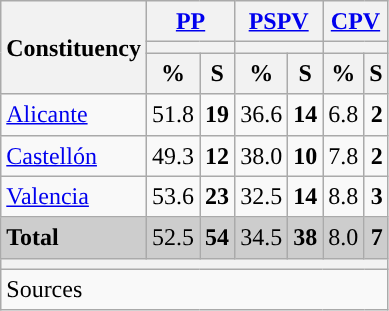<table class="wikitable sortable" style="text-align:right; line-height:20px;">
<tr>
<th rowspan="3">Constituency</th>
<th colspan="2" width="30px" class="unsortable"><a href='#'>PP</a></th>
<th colspan="2" width="30px" class="unsortable"><a href='#'>PSPV</a></th>
<th colspan="2" width="30px" class="unsortable"><a href='#'>CPV</a></th>
</tr>
<tr>
<th colspan="2" style="background:"></th>
<th colspan="2" style="background:"></th>
<th colspan="2" style="background:"></th>
</tr>
<tr>
<th data-sort-type="number">%</th>
<th data-sort-type="number">S</th>
<th data-sort-type="number">%</th>
<th data-sort-type="number">S</th>
<th data-sort-type="number">%</th>
<th data-sort-type="number">S</th>
</tr>
<tr>
<td align="left"><a href='#'>Alicante</a></td>
<td style="background:">51.8</td>
<td><strong>19</strong></td>
<td>36.6</td>
<td><strong>14</strong></td>
<td>6.8</td>
<td><strong>2</strong></td>
</tr>
<tr>
<td align="left"><a href='#'>Castellón</a></td>
<td style="background:">49.3</td>
<td><strong>12</strong></td>
<td>38.0</td>
<td><strong>10</strong></td>
<td>7.8</td>
<td><strong>2</strong></td>
</tr>
<tr>
<td align="left"><a href='#'>Valencia</a></td>
<td style="background:">53.6</td>
<td><strong>23</strong></td>
<td>32.5</td>
<td><strong>14</strong></td>
<td>8.8</td>
<td><strong>3</strong></td>
</tr>
<tr style="background:#CDCDCD;">
<td align="left"><strong>Total</strong></td>
<td style="background:">52.5</td>
<td><strong>54</strong></td>
<td>34.5</td>
<td><strong>38</strong></td>
<td>8.0</td>
<td><strong>7</strong></td>
</tr>
<tr>
<th colspan="7"></th>
</tr>
<tr>
<th style="text-align:left; font-weight:normal; background:#F9F9F9" colspan="7">Sources</th>
</tr>
</table>
